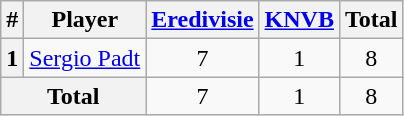<table class="wikitable" style="text-align:center;">
<tr>
<th>#</th>
<th>Player</th>
<th><a href='#'>Eredivisie</a></th>
<th><a href='#'>KNVB</a></th>
<th>Total</th>
</tr>
<tr>
<th>1</th>
<td align="left"> <a href='#'>Sergio Padt</a></td>
<td>7</td>
<td>1</td>
<td>8</td>
</tr>
<tr>
<th colspan="2">Total</th>
<td>7</td>
<td>1</td>
<td>8</td>
</tr>
</table>
